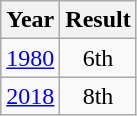<table class="wikitable" style="text-align:center">
<tr>
<th>Year</th>
<th>Result</th>
</tr>
<tr>
<td><a href='#'>1980</a></td>
<td>6th</td>
</tr>
<tr>
<td><a href='#'>2018</a></td>
<td>8th</td>
</tr>
</table>
